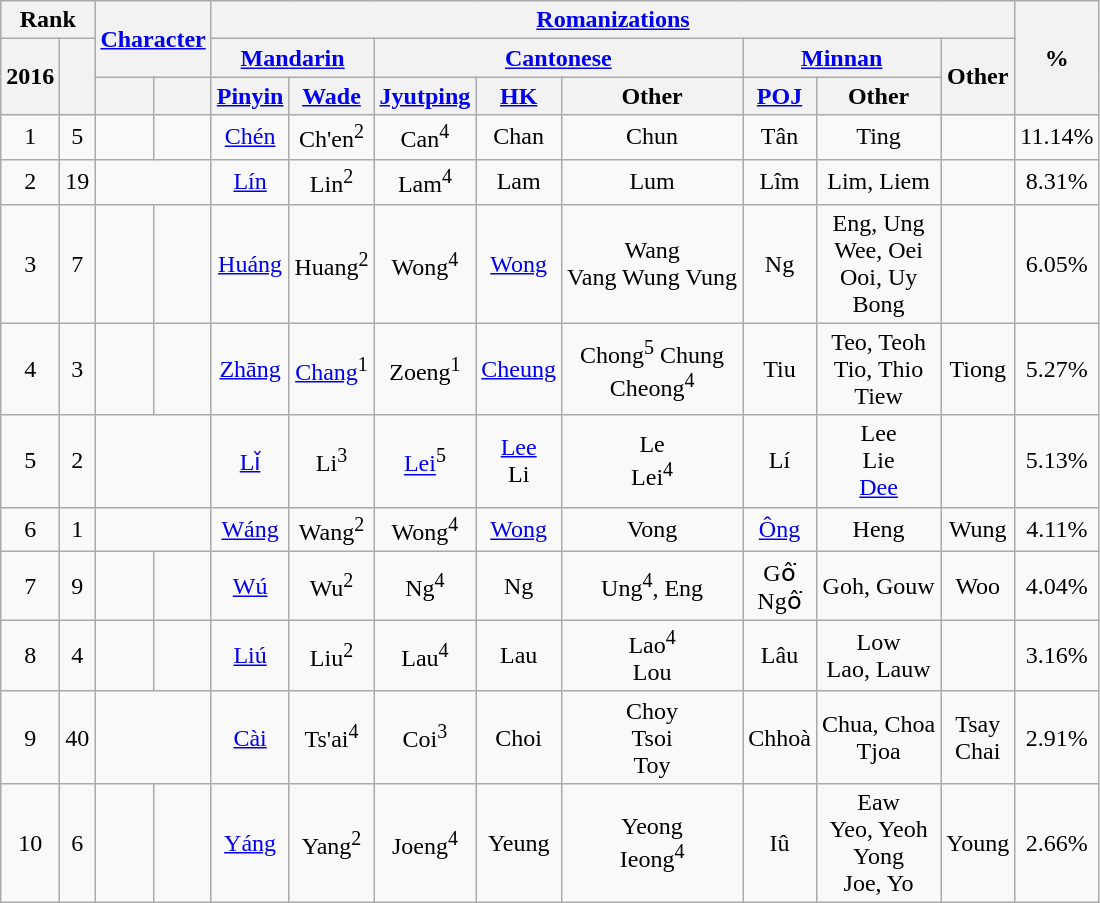<table class="wikitable" style="text-align: center;">
<tr style="background:#efefef;">
<th colspan=2>Rank</th>
<th colspan=2 rowspan=2><a href='#'>Character</a></th>
<th colspan=8><a href='#'>Romanizations</a></th>
<th rowspan=3>%<br></th>
</tr>
<tr style="background:#efefef;">
<th rowspan=2>2016</th>
<th rowspan=2></th>
<th colspan=2><a href='#'>Mandarin</a></th>
<th colspan=3><a href='#'>Cantonese</a></th>
<th colspan=2><a href='#'>Minnan</a></th>
<th rowspan=2>Other</th>
</tr>
<tr>
<th></th>
<th></th>
<th><a href='#'>Pinyin</a></th>
<th><a href='#'>Wade</a></th>
<th><a href='#'>Jyutping</a></th>
<th><a href='#'>HK</a></th>
<th>Other</th>
<th><a href='#'>POJ</a></th>
<th>Other</th>
</tr>
<tr>
<td>1</td>
<td>5</td>
<td></td>
<td></td>
<td><a href='#'>Chén</a></td>
<td>Ch'en<sup>2</sup></td>
<td>Can<sup>4</sup></td>
<td>Chan</td>
<td>Chun</td>
<td>Tân</td>
<td>Ting</td>
<td></td>
<td>11.14%</td>
</tr>
<tr>
<td>2</td>
<td>19</td>
<td colspan="2" style="text-align:center;"></td>
<td><a href='#'>Lín</a></td>
<td>Lin<sup>2</sup></td>
<td>Lam<sup>4</sup></td>
<td>Lam</td>
<td>Lum</td>
<td>Lîm</td>
<td>Lim, Liem</td>
<td></td>
<td>8.31%</td>
</tr>
<tr>
<td>3</td>
<td>7</td>
<td></td>
<td></td>
<td><a href='#'>Huáng</a></td>
<td>Huang<sup>2</sup></td>
<td>Wong<sup>4</sup></td>
<td><a href='#'>Wong</a></td>
<td>Wang<br>Vang Wung Vung</td>
<td>Ng</td>
<td>Eng, Ung<br>Wee, Oei<br>Ooi, Uy<br>Bong</td>
<td></td>
<td>6.05%</td>
</tr>
<tr>
<td>4</td>
<td>3</td>
<td></td>
<td></td>
<td><a href='#'>Zhāng</a></td>
<td><a href='#'>Chang</a><sup>1</sup></td>
<td>Zoeng<sup>1</sup></td>
<td><a href='#'>Cheung</a></td>
<td>Chong<sup>5</sup> Chung <br>Cheong<sup>4</sup></td>
<td>Tiu</td>
<td>Teo, Teoh<br>Tio, Thio<br>Tiew</td>
<td>Tiong</td>
<td>5.27%</td>
</tr>
<tr>
<td>5</td>
<td>2</td>
<td colspan="2" style="text-align:center;"></td>
<td><a href='#'>Lǐ</a></td>
<td>Li<sup>3</sup></td>
<td><a href='#'>Lei</a><sup>5</sup></td>
<td><a href='#'>Lee</a><br>Li</td>
<td>Le<br>Lei<sup>4</sup></td>
<td>Lí</td>
<td>Lee<br>Lie<br><a href='#'>Dee</a></td>
<td></td>
<td>5.13%</td>
</tr>
<tr>
<td>6</td>
<td>1</td>
<td colspan="2" style="text-align:center;"></td>
<td><a href='#'>Wáng</a></td>
<td>Wang<sup>2</sup></td>
<td>Wong<sup>4</sup></td>
<td><a href='#'>Wong</a></td>
<td>Vong</td>
<td><a href='#'>Ông</a></td>
<td>Heng</td>
<td>Wung</td>
<td>4.11%</td>
</tr>
<tr>
<td>7</td>
<td>9</td>
<td></td>
<td></td>
<td><a href='#'>Wú</a></td>
<td>Wu<sup>2</sup></td>
<td>Ng<sup>4</sup></td>
<td>Ng</td>
<td>Ung<sup>4</sup>, Eng</td>
<td>Gô͘<br>Ngô͘</td>
<td>Goh, Gouw</td>
<td>Woo</td>
<td>4.04%</td>
</tr>
<tr>
<td>8</td>
<td>4</td>
<td></td>
<td></td>
<td><a href='#'>Liú</a></td>
<td>Liu<sup>2</sup></td>
<td>Lau<sup>4</sup></td>
<td>Lau</td>
<td>Lao<sup>4</sup><br>Lou</td>
<td>Lâu</td>
<td>Low<br>Lao, Lauw</td>
<td></td>
<td>3.16%</td>
</tr>
<tr>
<td>9</td>
<td>40</td>
<td colspan="2" style="text-align:center;"></td>
<td><a href='#'>Cài</a></td>
<td>Ts'ai<sup>4</sup></td>
<td>Coi<sup>3</sup></td>
<td>Choi</td>
<td>Choy<br>Tsoi<br>Toy</td>
<td>Chhoà</td>
<td>Chua, Choa<br>Tjoa</td>
<td>Tsay<br>Chai</td>
<td>2.91%</td>
</tr>
<tr>
<td>10</td>
<td>6</td>
<td></td>
<td></td>
<td><a href='#'>Yáng</a></td>
<td>Yang<sup>2</sup></td>
<td>Joeng<sup>4</sup></td>
<td>Yeung</td>
<td>Yeong<br>Ieong<sup>4</sup></td>
<td>Iû</td>
<td>Eaw<br>Yeo, Yeoh<br>Yong<br>Joe, Yo</td>
<td>Young</td>
<td>2.66%</td>
</tr>
</table>
